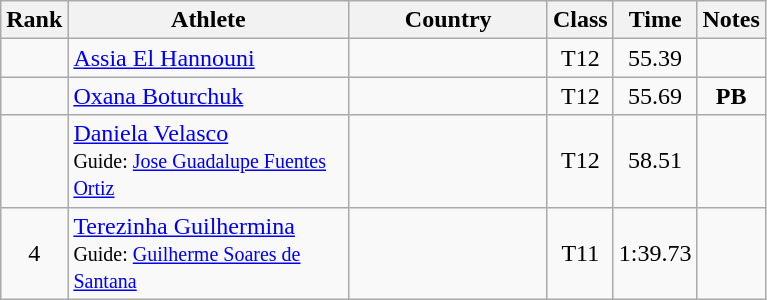<table class="wikitable sortable" style="text-align:center">
<tr>
<th>Rank</th>
<th style="width:180px">Athlete</th>
<th style="width:125px">Country</th>
<th>Class</th>
<th>Time</th>
<th>Notes</th>
</tr>
<tr>
<td></td>
<td style="text-align:left;"><a href='#'>Assia El Hannouni</a></td>
<td style="text-align:left;"></td>
<td>T12</td>
<td>55.39</td>
<td></td>
</tr>
<tr>
<td></td>
<td style="text-align:left;"><a href='#'>Oxana Boturchuk</a></td>
<td style="text-align:left;"></td>
<td>T12</td>
<td>55.69</td>
<td><strong>PB</strong></td>
</tr>
<tr>
<td></td>
<td style="text-align:left;"><a href='#'>Daniela Velasco</a><br><small>Guide: <a href='#'>Jose Guadalupe Fuentes Ortiz</a></small></td>
<td style="text-align:left;"></td>
<td>T12</td>
<td>58.51</td>
<td></td>
</tr>
<tr>
<td>4</td>
<td style="text-align:left;"><a href='#'>Terezinha Guilhermina</a><br><small>Guide: <a href='#'>Guilherme Soares de Santana</a></small></td>
<td style="text-align:left;"></td>
<td>T11</td>
<td>1:39.73</td>
<td></td>
</tr>
</table>
